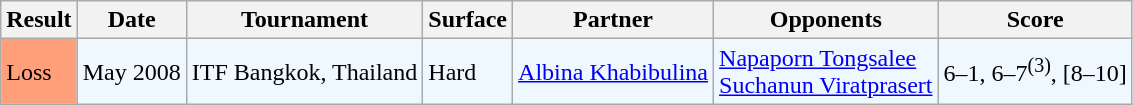<table class="sortable wikitable">
<tr>
<th>Result</th>
<th>Date</th>
<th>Tournament</th>
<th>Surface</th>
<th>Partner</th>
<th>Opponents</th>
<th>Score</th>
</tr>
<tr bgcolor="#f0f8ff">
<td bgcolor="FFA07A">Loss</td>
<td>May 2008</td>
<td>ITF Bangkok, Thailand</td>
<td>Hard</td>
<td> <a href='#'>Albina Khabibulina</a></td>
<td> <a href='#'>Napaporn Tongsalee</a> <br>  <a href='#'>Suchanun Viratprasert</a></td>
<td>6–1, 6–7<sup>(3)</sup>, [8–10]</td>
</tr>
</table>
